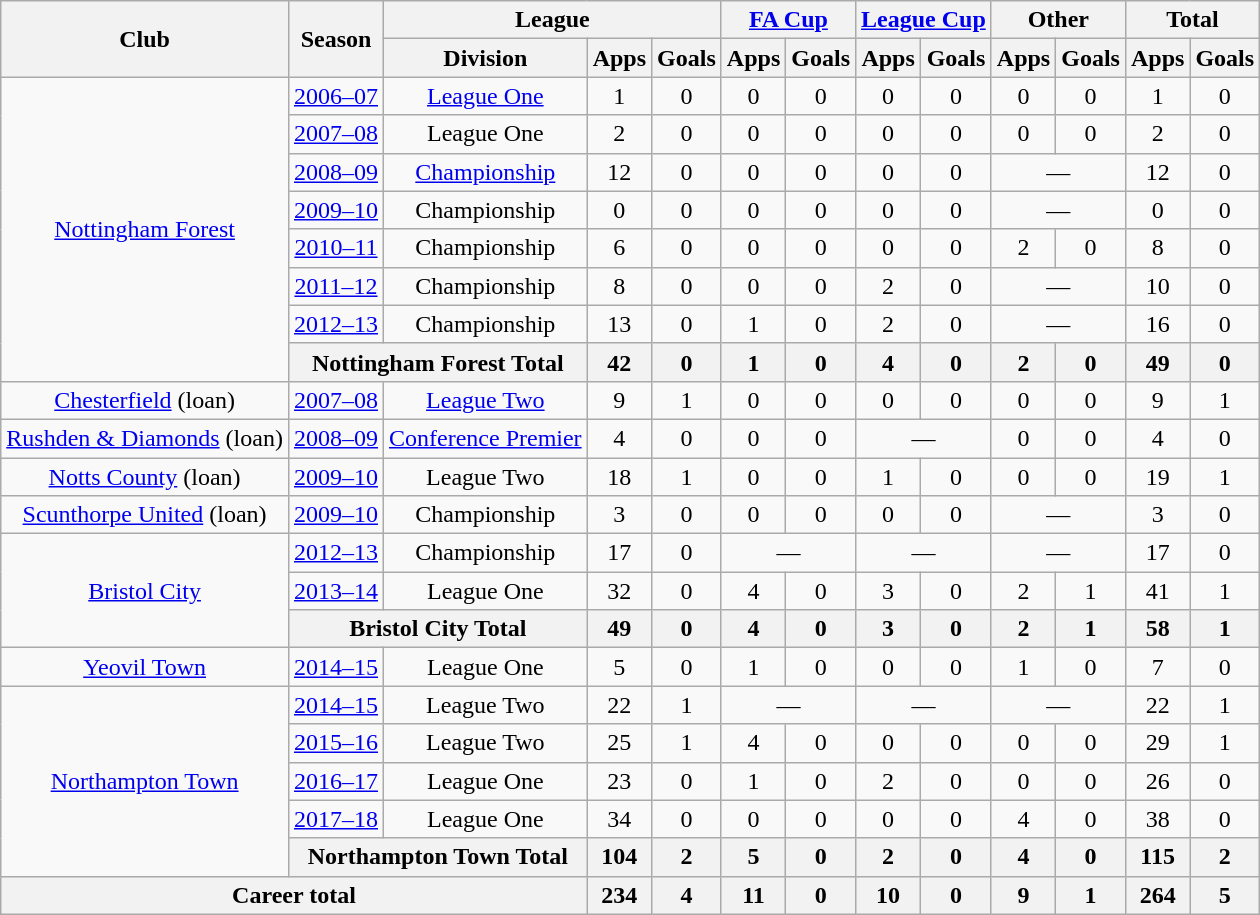<table class=wikitable style="text-align: center">
<tr>
<th rowspan=2>Club</th>
<th rowspan=2>Season</th>
<th colspan=3>League</th>
<th colspan=2><a href='#'>FA Cup</a></th>
<th colspan=2><a href='#'>League Cup</a></th>
<th colspan=2>Other</th>
<th colspan=2>Total</th>
</tr>
<tr>
<th>Division</th>
<th>Apps</th>
<th>Goals</th>
<th>Apps</th>
<th>Goals</th>
<th>Apps</th>
<th>Goals</th>
<th>Apps</th>
<th>Goals</th>
<th>Apps</th>
<th>Goals</th>
</tr>
<tr>
<td rowspan=8><a href='#'>Nottingham Forest</a></td>
<td><a href='#'>2006–07</a></td>
<td><a href='#'>League One</a></td>
<td>1</td>
<td>0</td>
<td>0</td>
<td>0</td>
<td>0</td>
<td>0</td>
<td>0</td>
<td>0</td>
<td>1</td>
<td>0</td>
</tr>
<tr>
<td><a href='#'>2007–08</a></td>
<td>League One</td>
<td>2</td>
<td>0</td>
<td>0</td>
<td>0</td>
<td>0</td>
<td>0</td>
<td>0</td>
<td>0</td>
<td>2</td>
<td>0</td>
</tr>
<tr>
<td><a href='#'>2008–09</a></td>
<td><a href='#'>Championship</a></td>
<td>12</td>
<td>0</td>
<td>0</td>
<td>0</td>
<td>0</td>
<td>0</td>
<td colspan=2>—</td>
<td>12</td>
<td>0</td>
</tr>
<tr>
<td><a href='#'>2009–10</a></td>
<td>Championship</td>
<td>0</td>
<td>0</td>
<td>0</td>
<td>0</td>
<td>0</td>
<td>0</td>
<td colspan=2>—</td>
<td>0</td>
<td>0</td>
</tr>
<tr>
<td><a href='#'>2010–11</a></td>
<td>Championship</td>
<td>6</td>
<td>0</td>
<td>0</td>
<td>0</td>
<td>0</td>
<td>0</td>
<td>2</td>
<td>0</td>
<td>8</td>
<td>0</td>
</tr>
<tr>
<td><a href='#'>2011–12</a></td>
<td>Championship</td>
<td>8</td>
<td>0</td>
<td>0</td>
<td>0</td>
<td>2</td>
<td>0</td>
<td colspan=2>—</td>
<td>10</td>
<td>0</td>
</tr>
<tr>
<td><a href='#'>2012–13</a></td>
<td>Championship</td>
<td>13</td>
<td>0</td>
<td>1</td>
<td>0</td>
<td>2</td>
<td>0</td>
<td colspan=2>—</td>
<td>16</td>
<td>0</td>
</tr>
<tr>
<th colspan=2>Nottingham Forest Total</th>
<th>42</th>
<th>0</th>
<th>1</th>
<th>0</th>
<th>4</th>
<th>0</th>
<th>2</th>
<th>0</th>
<th>49</th>
<th>0</th>
</tr>
<tr>
<td><a href='#'>Chesterfield</a> (loan)</td>
<td><a href='#'>2007–08</a></td>
<td><a href='#'>League Two</a></td>
<td>9</td>
<td>1</td>
<td>0</td>
<td>0</td>
<td>0</td>
<td>0</td>
<td>0</td>
<td>0</td>
<td>9</td>
<td>1</td>
</tr>
<tr>
<td><a href='#'>Rushden & Diamonds</a> (loan)</td>
<td><a href='#'>2008–09</a></td>
<td><a href='#'>Conference Premier</a></td>
<td>4</td>
<td>0</td>
<td>0</td>
<td>0</td>
<td colspan=2>—</td>
<td>0</td>
<td>0</td>
<td>4</td>
<td>0</td>
</tr>
<tr>
<td><a href='#'>Notts County</a> (loan)</td>
<td><a href='#'>2009–10</a></td>
<td>League Two</td>
<td>18</td>
<td>1</td>
<td>0</td>
<td>0</td>
<td>1</td>
<td>0</td>
<td>0</td>
<td>0</td>
<td>19</td>
<td>1</td>
</tr>
<tr>
<td><a href='#'>Scunthorpe United</a> (loan)</td>
<td><a href='#'>2009–10</a></td>
<td>Championship</td>
<td>3</td>
<td>0</td>
<td>0</td>
<td>0</td>
<td>0</td>
<td>0</td>
<td colspan=2>—</td>
<td>3</td>
<td>0</td>
</tr>
<tr>
<td rowspan=3><a href='#'>Bristol City</a></td>
<td><a href='#'>2012–13</a></td>
<td>Championship</td>
<td>17</td>
<td>0</td>
<td colspan=2>—</td>
<td colspan=2>—</td>
<td colspan=2>—</td>
<td>17</td>
<td>0</td>
</tr>
<tr>
<td><a href='#'>2013–14</a></td>
<td>League One</td>
<td>32</td>
<td>0</td>
<td>4</td>
<td>0</td>
<td>3</td>
<td>0</td>
<td>2</td>
<td>1</td>
<td>41</td>
<td>1</td>
</tr>
<tr>
<th colspan=2>Bristol City Total</th>
<th>49</th>
<th>0</th>
<th>4</th>
<th>0</th>
<th>3</th>
<th>0</th>
<th>2</th>
<th>1</th>
<th>58</th>
<th>1</th>
</tr>
<tr>
<td><a href='#'>Yeovil Town</a></td>
<td><a href='#'>2014–15</a></td>
<td>League One</td>
<td>5</td>
<td>0</td>
<td>1</td>
<td>0</td>
<td>0</td>
<td>0</td>
<td>1</td>
<td>0</td>
<td>7</td>
<td>0</td>
</tr>
<tr>
<td rowspan=5><a href='#'>Northampton Town</a></td>
<td><a href='#'>2014–15</a></td>
<td>League Two</td>
<td>22</td>
<td>1</td>
<td colspan=2>—</td>
<td colspan=2>—</td>
<td colspan=2>—</td>
<td>22</td>
<td>1</td>
</tr>
<tr>
<td><a href='#'>2015–16</a></td>
<td>League Two</td>
<td>25</td>
<td>1</td>
<td>4</td>
<td>0</td>
<td>0</td>
<td>0</td>
<td>0</td>
<td>0</td>
<td>29</td>
<td>1</td>
</tr>
<tr>
<td><a href='#'>2016–17</a></td>
<td>League One</td>
<td>23</td>
<td>0</td>
<td>1</td>
<td>0</td>
<td>2</td>
<td>0</td>
<td>0</td>
<td>0</td>
<td>26</td>
<td>0</td>
</tr>
<tr>
<td><a href='#'>2017–18</a></td>
<td>League One</td>
<td>34</td>
<td>0</td>
<td>0</td>
<td>0</td>
<td>0</td>
<td>0</td>
<td>4</td>
<td>0</td>
<td>38</td>
<td>0</td>
</tr>
<tr>
<th colspan=2>Northampton Town Total</th>
<th>104</th>
<th>2</th>
<th>5</th>
<th>0</th>
<th>2</th>
<th>0</th>
<th>4</th>
<th>0</th>
<th>115</th>
<th>2</th>
</tr>
<tr>
<th colspan=3>Career total</th>
<th>234</th>
<th>4</th>
<th>11</th>
<th>0</th>
<th>10</th>
<th>0</th>
<th>9</th>
<th>1</th>
<th>264</th>
<th>5</th>
</tr>
</table>
